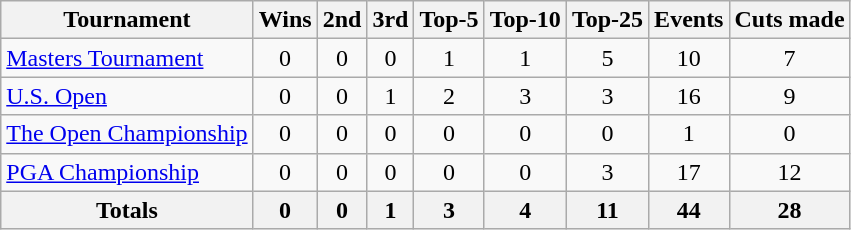<table class=wikitable style=text-align:center>
<tr>
<th>Tournament</th>
<th>Wins</th>
<th>2nd</th>
<th>3rd</th>
<th>Top-5</th>
<th>Top-10</th>
<th>Top-25</th>
<th>Events</th>
<th>Cuts made</th>
</tr>
<tr>
<td align=left><a href='#'>Masters Tournament</a></td>
<td>0</td>
<td>0</td>
<td>0</td>
<td>1</td>
<td>1</td>
<td>5</td>
<td>10</td>
<td>7</td>
</tr>
<tr>
<td align=left><a href='#'>U.S. Open</a></td>
<td>0</td>
<td>0</td>
<td>1</td>
<td>2</td>
<td>3</td>
<td>3</td>
<td>16</td>
<td>9</td>
</tr>
<tr>
<td align=left><a href='#'>The Open Championship</a></td>
<td>0</td>
<td>0</td>
<td>0</td>
<td>0</td>
<td>0</td>
<td>0</td>
<td>1</td>
<td>0</td>
</tr>
<tr>
<td align=left><a href='#'>PGA Championship</a></td>
<td>0</td>
<td>0</td>
<td>0</td>
<td>0</td>
<td>0</td>
<td>3</td>
<td>17</td>
<td>12</td>
</tr>
<tr>
<th>Totals</th>
<th>0</th>
<th>0</th>
<th>1</th>
<th>3</th>
<th>4</th>
<th>11</th>
<th>44</th>
<th>28</th>
</tr>
</table>
